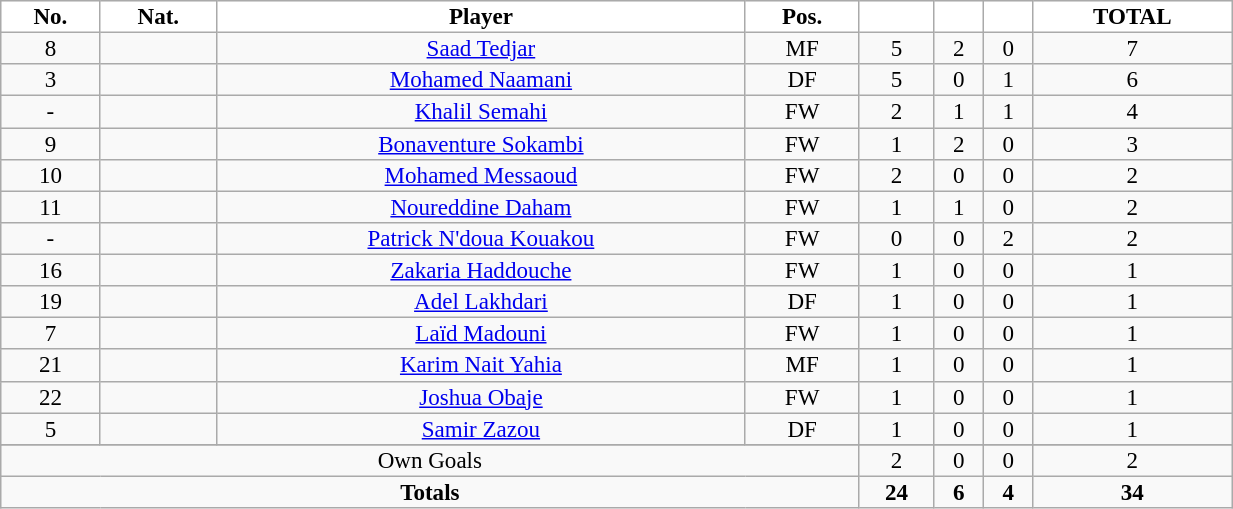<table class="wikitable sortable alternance" style="font-size:96%; text-align:center; line-height:14px; width:65%;">
<tr>
<th style="background:white; color:black; text-align:center;">No.</th>
<th style="background:white; color:black; text-align:center;">Nat.</th>
<th style="background:white; color:black; text-align:center;">Player</th>
<th style="background:white; color:black; text-align:center;">Pos.</th>
<th style="background:white; color:black; text-align:center;"></th>
<th style="background:white; color:black; text-align:center;"></th>
<th style="background:white; color:black; text-align:center;"></th>
<th style="background:white; color:black; text-align:center;">TOTAL</th>
</tr>
<tr>
<td>8</td>
<td></td>
<td><a href='#'>Saad Tedjar</a></td>
<td>MF</td>
<td>5</td>
<td>2</td>
<td>0</td>
<td>7</td>
</tr>
<tr>
<td>3</td>
<td></td>
<td><a href='#'>Mohamed Naamani</a></td>
<td>DF</td>
<td>5</td>
<td>0</td>
<td>1</td>
<td>6</td>
</tr>
<tr>
<td>-</td>
<td></td>
<td><a href='#'>Khalil Semahi</a></td>
<td>FW</td>
<td>2</td>
<td>1</td>
<td>1</td>
<td>4</td>
</tr>
<tr>
<td>9</td>
<td></td>
<td><a href='#'>Bonaventure Sokambi</a></td>
<td>FW</td>
<td>1</td>
<td>2</td>
<td>0</td>
<td>3</td>
</tr>
<tr>
<td>10</td>
<td></td>
<td><a href='#'>Mohamed Messaoud</a></td>
<td>FW</td>
<td>2</td>
<td>0</td>
<td>0</td>
<td>2</td>
</tr>
<tr>
<td>11</td>
<td></td>
<td><a href='#'>Noureddine Daham</a></td>
<td>FW</td>
<td>1</td>
<td>1</td>
<td>0</td>
<td>2</td>
</tr>
<tr>
<td>-</td>
<td></td>
<td><a href='#'>Patrick N'doua Kouakou</a></td>
<td>FW</td>
<td>0</td>
<td>0</td>
<td>2</td>
<td>2</td>
</tr>
<tr>
<td>16</td>
<td></td>
<td><a href='#'>Zakaria Haddouche</a></td>
<td>FW</td>
<td>1</td>
<td>0</td>
<td>0</td>
<td>1</td>
</tr>
<tr>
<td>19</td>
<td></td>
<td><a href='#'>Adel Lakhdari</a></td>
<td>DF</td>
<td>1</td>
<td>0</td>
<td>0</td>
<td>1</td>
</tr>
<tr>
<td>7</td>
<td></td>
<td><a href='#'>Laïd Madouni</a></td>
<td>FW</td>
<td>1</td>
<td>0</td>
<td>0</td>
<td>1</td>
</tr>
<tr>
<td>21</td>
<td></td>
<td><a href='#'>Karim Nait Yahia</a></td>
<td>MF</td>
<td>1</td>
<td>0</td>
<td>0</td>
<td>1</td>
</tr>
<tr>
<td>22</td>
<td></td>
<td><a href='#'>Joshua Obaje</a></td>
<td>FW</td>
<td>1</td>
<td>0</td>
<td>0</td>
<td>1</td>
</tr>
<tr>
<td>5</td>
<td></td>
<td><a href='#'>Samir Zazou</a></td>
<td>DF</td>
<td>1</td>
<td>0</td>
<td>0</td>
<td>1</td>
</tr>
<tr>
</tr>
<tr class="sortbottom">
<td colspan="4">Own Goals</td>
<td>2</td>
<td>0</td>
<td>0</td>
<td>2</td>
</tr>
<tr class="sortbottom">
<td colspan="4"><strong>Totals</strong></td>
<td><strong>24</strong></td>
<td><strong>6</strong></td>
<td><strong>4</strong></td>
<td><strong>34</strong></td>
</tr>
</table>
